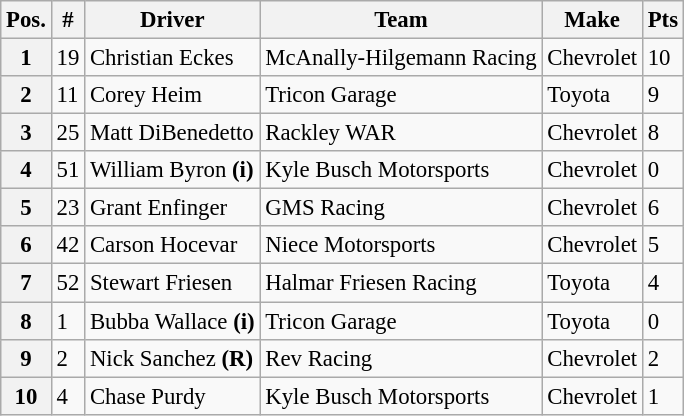<table class="wikitable" style="font-size:95%">
<tr>
<th>Pos.</th>
<th>#</th>
<th>Driver</th>
<th>Team</th>
<th>Make</th>
<th>Pts</th>
</tr>
<tr>
<th>1</th>
<td>19</td>
<td>Christian Eckes</td>
<td>McAnally-Hilgemann Racing</td>
<td>Chevrolet</td>
<td>10</td>
</tr>
<tr>
<th>2</th>
<td>11</td>
<td>Corey Heim</td>
<td>Tricon Garage</td>
<td>Toyota</td>
<td>9</td>
</tr>
<tr>
<th>3</th>
<td>25</td>
<td>Matt DiBenedetto</td>
<td>Rackley WAR</td>
<td>Chevrolet</td>
<td>8</td>
</tr>
<tr>
<th>4</th>
<td>51</td>
<td>William Byron <strong>(i)</strong></td>
<td>Kyle Busch Motorsports</td>
<td>Chevrolet</td>
<td>0</td>
</tr>
<tr>
<th>5</th>
<td>23</td>
<td>Grant Enfinger</td>
<td>GMS Racing</td>
<td>Chevrolet</td>
<td>6</td>
</tr>
<tr>
<th>6</th>
<td>42</td>
<td>Carson Hocevar</td>
<td>Niece Motorsports</td>
<td>Chevrolet</td>
<td>5</td>
</tr>
<tr>
<th>7</th>
<td>52</td>
<td>Stewart Friesen</td>
<td>Halmar Friesen Racing</td>
<td>Toyota</td>
<td>4</td>
</tr>
<tr>
<th>8</th>
<td>1</td>
<td>Bubba Wallace <strong>(i)</strong></td>
<td>Tricon Garage</td>
<td>Toyota</td>
<td>0</td>
</tr>
<tr>
<th>9</th>
<td>2</td>
<td>Nick Sanchez <strong>(R)</strong></td>
<td>Rev Racing</td>
<td>Chevrolet</td>
<td>2</td>
</tr>
<tr>
<th>10</th>
<td>4</td>
<td>Chase Purdy</td>
<td>Kyle Busch Motorsports</td>
<td>Chevrolet</td>
<td>1</td>
</tr>
</table>
